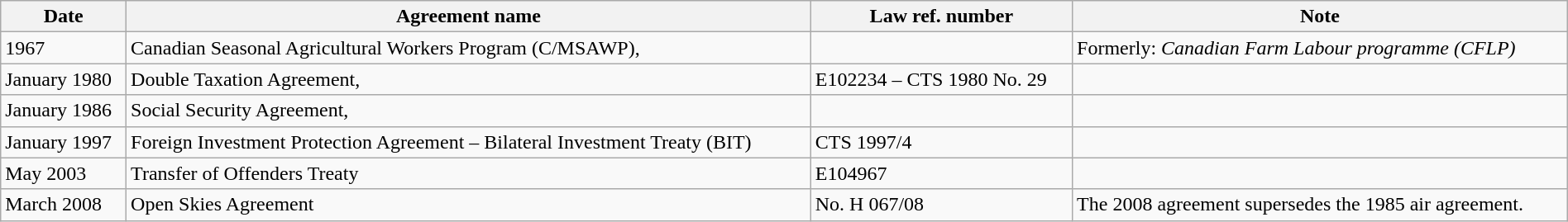<table class="wikitable" style="width:100%;">
<tr>
<th class="unsortable">Date</th>
<th>Agreement name</th>
<th>Law ref. number</th>
<th>Note</th>
</tr>
<tr>
<td>1967</td>
<td>Canadian Seasonal Agricultural Workers Program (C/MSAWP),</td>
<td></td>
<td>Formerly: <em>Canadian Farm Labour programme (CFLP)</em></td>
</tr>
<tr>
<td>January 1980</td>
<td>Double Taxation Agreement,</td>
<td>E102234 – CTS 1980 No. 29</td>
<td></td>
</tr>
<tr>
<td>January 1986</td>
<td>Social Security Agreement,</td>
<td></td>
</tr>
<tr>
<td>January 1997</td>
<td>Foreign Investment Protection Agreement – Bilateral Investment Treaty (BIT)</td>
<td>CTS 1997/4</td>
<td></td>
</tr>
<tr>
<td>May 2003</td>
<td>Transfer of Offenders Treaty</td>
<td>E104967</td>
<td></td>
</tr>
<tr>
<td>March 2008</td>
<td>Open Skies Agreement</td>
<td>No. H 067/08</td>
<td>The 2008 agreement supersedes the 1985 air agreement.</td>
</tr>
</table>
